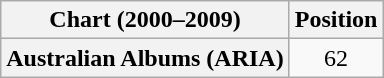<table class="wikitable plainrowheaders">
<tr>
<th scope="col">Chart (2000–2009)</th>
<th scope="col">Position</th>
</tr>
<tr>
<th scope="row">Australian Albums (ARIA)</th>
<td align="center">62</td>
</tr>
</table>
